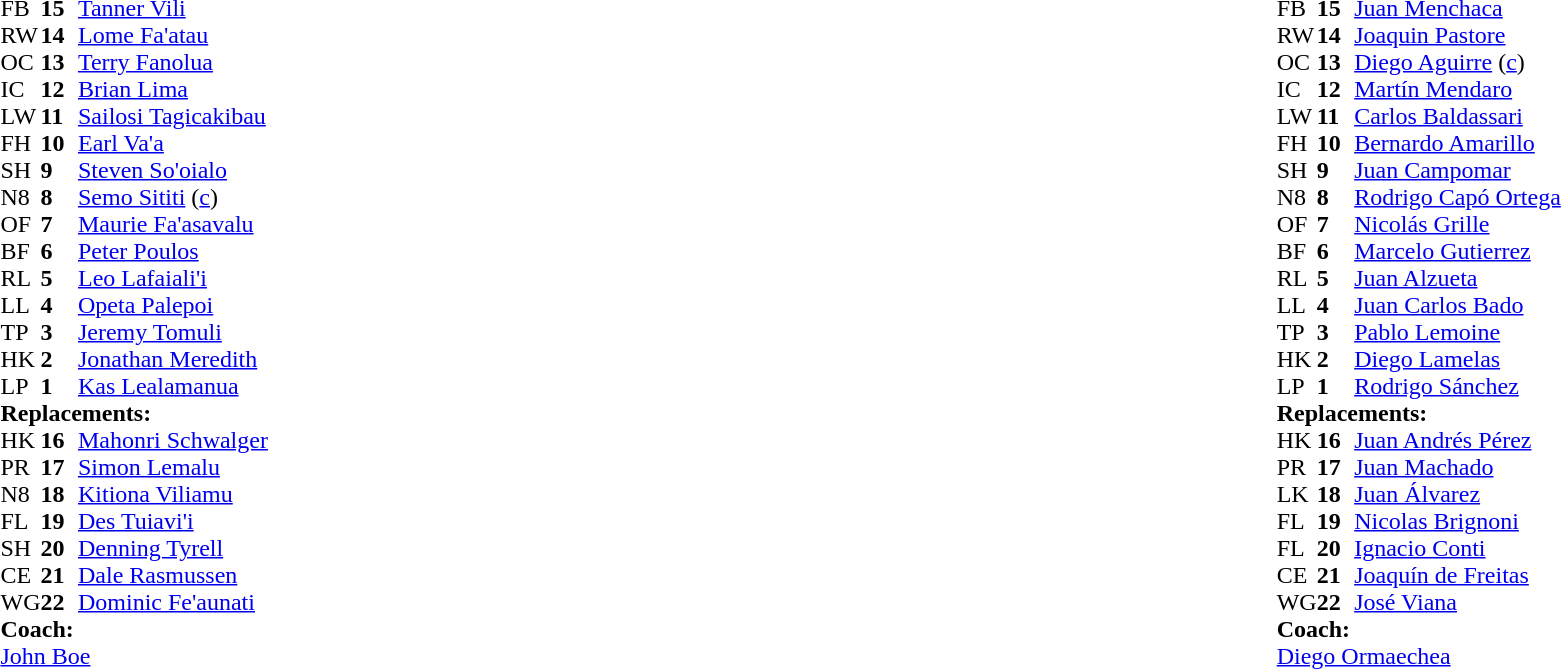<table style="width:100%">
<tr>
<td style="vertical-align:top;width:50%"><br><table cellspacing="0" cellpadding="0">
<tr>
<th width="25"></th>
<th width="25"></th>
</tr>
<tr>
<td>FB</td>
<td><strong>15</strong></td>
<td><a href='#'>Tanner Vili</a></td>
</tr>
<tr>
<td>RW</td>
<td><strong>14</strong></td>
<td><a href='#'>Lome Fa'atau</a></td>
</tr>
<tr>
<td>OC</td>
<td><strong>13</strong></td>
<td><a href='#'>Terry Fanolua</a></td>
</tr>
<tr>
<td>IC</td>
<td><strong>12</strong></td>
<td><a href='#'>Brian Lima</a></td>
</tr>
<tr>
<td>LW</td>
<td><strong>11</strong></td>
<td><a href='#'>Sailosi Tagicakibau</a></td>
</tr>
<tr>
<td>FH</td>
<td><strong>10</strong></td>
<td><a href='#'>Earl Va'a</a></td>
</tr>
<tr>
<td>SH</td>
<td><strong>9</strong></td>
<td><a href='#'>Steven So'oialo</a></td>
</tr>
<tr>
<td>N8</td>
<td><strong>8</strong></td>
<td><a href='#'>Semo Sititi</a> (<a href='#'>c</a>)</td>
</tr>
<tr>
<td>OF</td>
<td><strong>7</strong></td>
<td><a href='#'>Maurie Fa'asavalu</a></td>
</tr>
<tr>
<td>BF</td>
<td><strong>6</strong></td>
<td><a href='#'>Peter Poulos</a></td>
</tr>
<tr>
<td>RL</td>
<td><strong>5</strong></td>
<td><a href='#'>Leo Lafaiali'i</a></td>
</tr>
<tr>
<td>LL</td>
<td><strong>4</strong></td>
<td><a href='#'>Opeta Palepoi</a></td>
</tr>
<tr>
<td>TP</td>
<td><strong>3</strong></td>
<td><a href='#'>Jeremy Tomuli</a></td>
</tr>
<tr>
<td>HK</td>
<td><strong>2</strong></td>
<td><a href='#'>Jonathan Meredith</a></td>
</tr>
<tr>
<td>LP</td>
<td><strong>1</strong></td>
<td><a href='#'>Kas Lealamanua</a></td>
</tr>
<tr>
<td colspan="3"><strong>Replacements:</strong></td>
</tr>
<tr>
<td>HK</td>
<td><strong>16</strong></td>
<td><a href='#'>Mahonri Schwalger</a></td>
</tr>
<tr>
<td>PR</td>
<td><strong>17</strong></td>
<td><a href='#'>Simon Lemalu</a></td>
</tr>
<tr>
<td>N8</td>
<td><strong>18</strong></td>
<td><a href='#'>Kitiona Viliamu</a></td>
</tr>
<tr>
<td>FL</td>
<td><strong>19</strong></td>
<td><a href='#'>Des Tuiavi'i</a></td>
</tr>
<tr>
<td>SH</td>
<td><strong>20</strong></td>
<td><a href='#'>Denning Tyrell</a></td>
</tr>
<tr>
<td>CE</td>
<td><strong>21</strong></td>
<td><a href='#'>Dale Rasmussen</a></td>
</tr>
<tr>
<td>WG</td>
<td><strong>22</strong></td>
<td><a href='#'>Dominic Fe'aunati</a></td>
</tr>
<tr>
<td colspan="3"><strong>Coach:</strong></td>
</tr>
<tr>
<td colspan="3"> <a href='#'>John Boe</a></td>
</tr>
</table>
</td>
<td style="vertical-align:top"></td>
<td style="vertical-align:top;width:50%"><br><table cellspacing="0" cellpadding="0" style="margin:auto">
<tr>
<th width="25"></th>
<th width="25"></th>
</tr>
<tr>
<td>FB</td>
<td><strong>15</strong></td>
<td><a href='#'>Juan Menchaca</a></td>
</tr>
<tr>
<td>RW</td>
<td><strong>14</strong></td>
<td><a href='#'>Joaquin Pastore</a></td>
</tr>
<tr>
<td>OC</td>
<td><strong>13</strong></td>
<td><a href='#'>Diego Aguirre</a> (<a href='#'>c</a>)</td>
</tr>
<tr>
<td>IC</td>
<td><strong>12</strong></td>
<td><a href='#'>Martín Mendaro</a></td>
</tr>
<tr>
<td>LW</td>
<td><strong>11</strong></td>
<td><a href='#'>Carlos Baldassari</a></td>
</tr>
<tr>
<td>FH</td>
<td><strong>10</strong></td>
<td><a href='#'>Bernardo Amarillo</a></td>
</tr>
<tr>
<td>SH</td>
<td><strong>9</strong></td>
<td><a href='#'>Juan Campomar</a></td>
</tr>
<tr>
<td>N8</td>
<td><strong>8</strong></td>
<td><a href='#'>Rodrigo Capó Ortega</a></td>
</tr>
<tr>
<td>OF</td>
<td><strong>7</strong></td>
<td><a href='#'>Nicolás Grille</a></td>
</tr>
<tr>
<td>BF</td>
<td><strong>6</strong></td>
<td><a href='#'>Marcelo Gutierrez</a></td>
</tr>
<tr>
<td>RL</td>
<td><strong>5</strong></td>
<td><a href='#'>Juan Alzueta</a></td>
</tr>
<tr>
<td>LL</td>
<td><strong>4</strong></td>
<td><a href='#'>Juan Carlos Bado</a></td>
</tr>
<tr>
<td>TP</td>
<td><strong>3</strong></td>
<td><a href='#'>Pablo Lemoine</a></td>
</tr>
<tr>
<td>HK</td>
<td><strong>2</strong></td>
<td><a href='#'>Diego Lamelas</a></td>
</tr>
<tr>
<td>LP</td>
<td><strong>1</strong></td>
<td><a href='#'>Rodrigo Sánchez</a></td>
</tr>
<tr>
<td colspan="3"><strong>Replacements:</strong></td>
</tr>
<tr>
<td>HK</td>
<td><strong>16</strong></td>
<td><a href='#'>Juan Andrés Pérez</a></td>
</tr>
<tr>
<td>PR</td>
<td><strong>17</strong></td>
<td><a href='#'>Juan Machado</a></td>
</tr>
<tr>
<td>LK</td>
<td><strong>18</strong></td>
<td><a href='#'>Juan Álvarez</a></td>
</tr>
<tr>
<td>FL</td>
<td><strong>19</strong></td>
<td><a href='#'>Nicolas Brignoni</a></td>
</tr>
<tr>
<td>FL</td>
<td><strong>20</strong></td>
<td><a href='#'>Ignacio Conti</a></td>
</tr>
<tr>
<td>CE</td>
<td><strong>21</strong></td>
<td><a href='#'>Joaquín de Freitas</a></td>
</tr>
<tr>
<td>WG</td>
<td><strong>22</strong></td>
<td><a href='#'>José Viana</a></td>
</tr>
<tr>
<td colspan="3"><strong>Coach:</strong></td>
</tr>
<tr>
<td colspan="3"><a href='#'>Diego Ormaechea</a></td>
</tr>
</table>
</td>
</tr>
</table>
